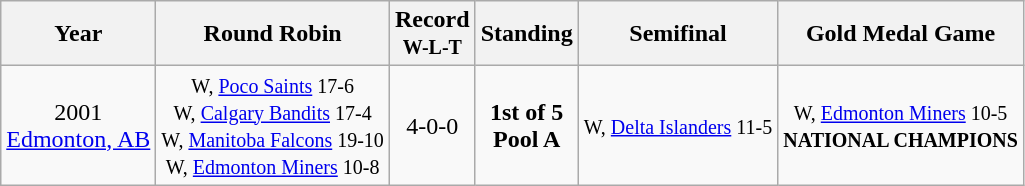<table class="wikitable" style="text-align:center;">
<tr>
<th>Year</th>
<th>Round Robin</th>
<th>Record<br><small>W-L-T</small></th>
<th>Standing</th>
<th>Semifinal</th>
<th>Gold Medal Game</th>
</tr>
<tr>
<td>2001<br><a href='#'>Edmonton, AB</a></td>
<td><small>W, <a href='#'>Poco Saints</a> 17-6<br>W, <a href='#'>Calgary Bandits</a> 17-4<br>W, <a href='#'>Manitoba Falcons</a> 19-10<br>W, <a href='#'>Edmonton Miners</a> 10-8</small></td>
<td>4-0-0</td>
<td><strong>1st of 5<br>Pool A</strong></td>
<td><small>W, <a href='#'>Delta Islanders</a> 11-5</small></td>
<td><small>W, <a href='#'>Edmonton Miners</a> 10-5<br><strong>NATIONAL CHAMPIONS</strong></small></td>
</tr>
</table>
